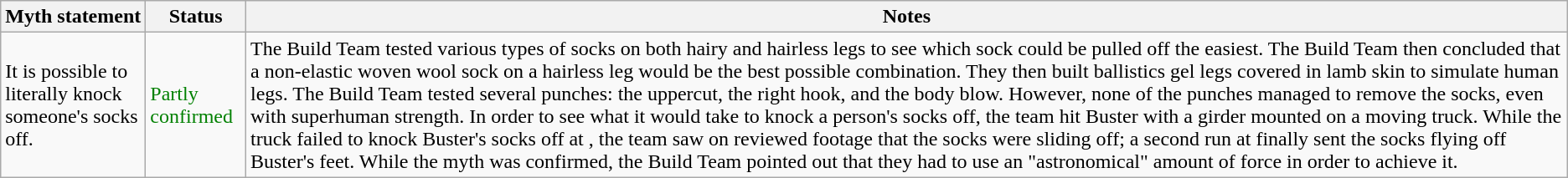<table class="wikitable plainrowheaders">
<tr>
<th>Myth statement</th>
<th>Status</th>
<th>Notes</th>
</tr>
<tr>
<td>It is possible to literally knock someone's socks off.</td>
<td style="color:green">Partly confirmed</td>
<td>The Build Team tested various types of socks on both hairy and hairless legs to see which sock could be pulled off the easiest. The Build Team then concluded that a non-elastic woven wool sock on a hairless leg would be the best possible combination. They then built ballistics gel legs covered in lamb skin to simulate human legs. The Build Team tested several punches: the uppercut, the right hook, and the body blow. However, none of the punches managed to remove the socks, even with superhuman strength. In order to see what it would take to knock a person's socks off, the team hit Buster with a girder mounted on a moving truck. While the truck failed to knock Buster's socks off at , the team saw on reviewed footage that the socks were sliding off; a second run at  finally sent the socks flying off Buster's feet. While the myth was confirmed, the Build Team pointed out that they had to use an "astronomical" amount of force in order to achieve it.</td>
</tr>
</table>
